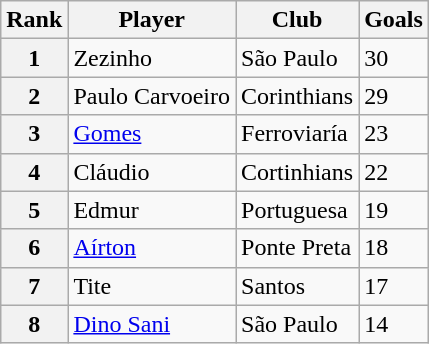<table class="wikitable">
<tr>
<th>Rank</th>
<th>Player</th>
<th>Club</th>
<th>Goals</th>
</tr>
<tr>
<th>1</th>
<td>Zezinho</td>
<td>São Paulo</td>
<td>30</td>
</tr>
<tr>
<th>2</th>
<td>Paulo Carvoeiro</td>
<td>Corinthians</td>
<td>29</td>
</tr>
<tr>
<th>3</th>
<td><a href='#'>Gomes</a></td>
<td>Ferroviaría</td>
<td>23</td>
</tr>
<tr>
<th>4</th>
<td>Cláudio</td>
<td>Cortinhians</td>
<td>22</td>
</tr>
<tr>
<th>5</th>
<td>Edmur</td>
<td>Portuguesa</td>
<td>19</td>
</tr>
<tr>
<th>6</th>
<td><a href='#'>Aírton</a></td>
<td>Ponte Preta</td>
<td>18</td>
</tr>
<tr>
<th>7</th>
<td>Tite</td>
<td>Santos</td>
<td>17</td>
</tr>
<tr>
<th>8</th>
<td><a href='#'>Dino Sani</a></td>
<td>São Paulo</td>
<td>14</td>
</tr>
</table>
